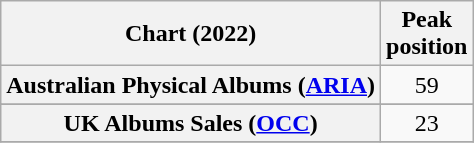<table class="wikitable sortable plainrowheaders" style="text-align:center">
<tr>
<th scope="col">Chart (2022)</th>
<th scope="col">Peak<br>position</th>
</tr>
<tr>
<th scope="row">Australian Physical Albums (<a href='#'>ARIA</a>)</th>
<td>59</td>
</tr>
<tr>
</tr>
<tr>
<th scope="row">UK Albums Sales (<a href='#'>OCC</a>)</th>
<td>23</td>
</tr>
<tr>
</tr>
</table>
